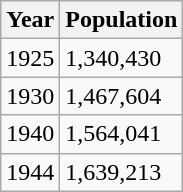<table class="wikitable">
<tr>
<th>Year</th>
<th>Population</th>
</tr>
<tr>
<td>1925</td>
<td>1,340,430</td>
</tr>
<tr>
<td>1930</td>
<td>1,467,604</td>
</tr>
<tr>
<td>1940</td>
<td>1,564,041</td>
</tr>
<tr>
<td>1944</td>
<td>1,639,213</td>
</tr>
</table>
